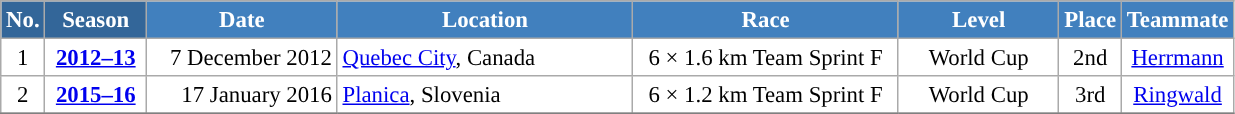<table class="wikitable sortable" style="font-size:95%; text-align:center; border:grey solid 1px; border-collapse:collapse; background:#ffffff;">
<tr style="background:#efefef;">
<th style="background-color:#369; color:white;">No.</th>
<th style="background-color:#369; color:white;">Season</th>
<th style="background-color:#4180be; color:white; width:120px;">Date</th>
<th style="background-color:#4180be; color:white; width:190px;">Location</th>
<th style="background-color:#4180be; color:white; width:170px;">Race</th>
<th style="background-color:#4180be; color:white; width:100px;">Level</th>
<th style="background-color:#4180be; color:white;">Place</th>
<th style="background-color:#4180be; color:white;">Teammate</th>
</tr>
<tr>
<td align=center>1</td>
<td rowspan=1 align=center><strong> <a href='#'>2012–13</a> </strong></td>
<td align=right>7 December 2012</td>
<td align=left> <a href='#'>Quebec City</a>, Canada</td>
<td>6 × 1.6 km Team Sprint F</td>
<td>World Cup</td>
<td>2nd</td>
<td><a href='#'>Herrmann</a></td>
</tr>
<tr>
<td align=center>2</td>
<td rowspan=1 align=center><strong> <a href='#'>2015–16</a> </strong></td>
<td align=right>17 January 2016</td>
<td align=left> <a href='#'>Planica</a>, Slovenia</td>
<td>6 × 1.2 km Team Sprint F</td>
<td>World Cup</td>
<td>3rd</td>
<td><a href='#'>Ringwald</a></td>
</tr>
<tr>
</tr>
</table>
